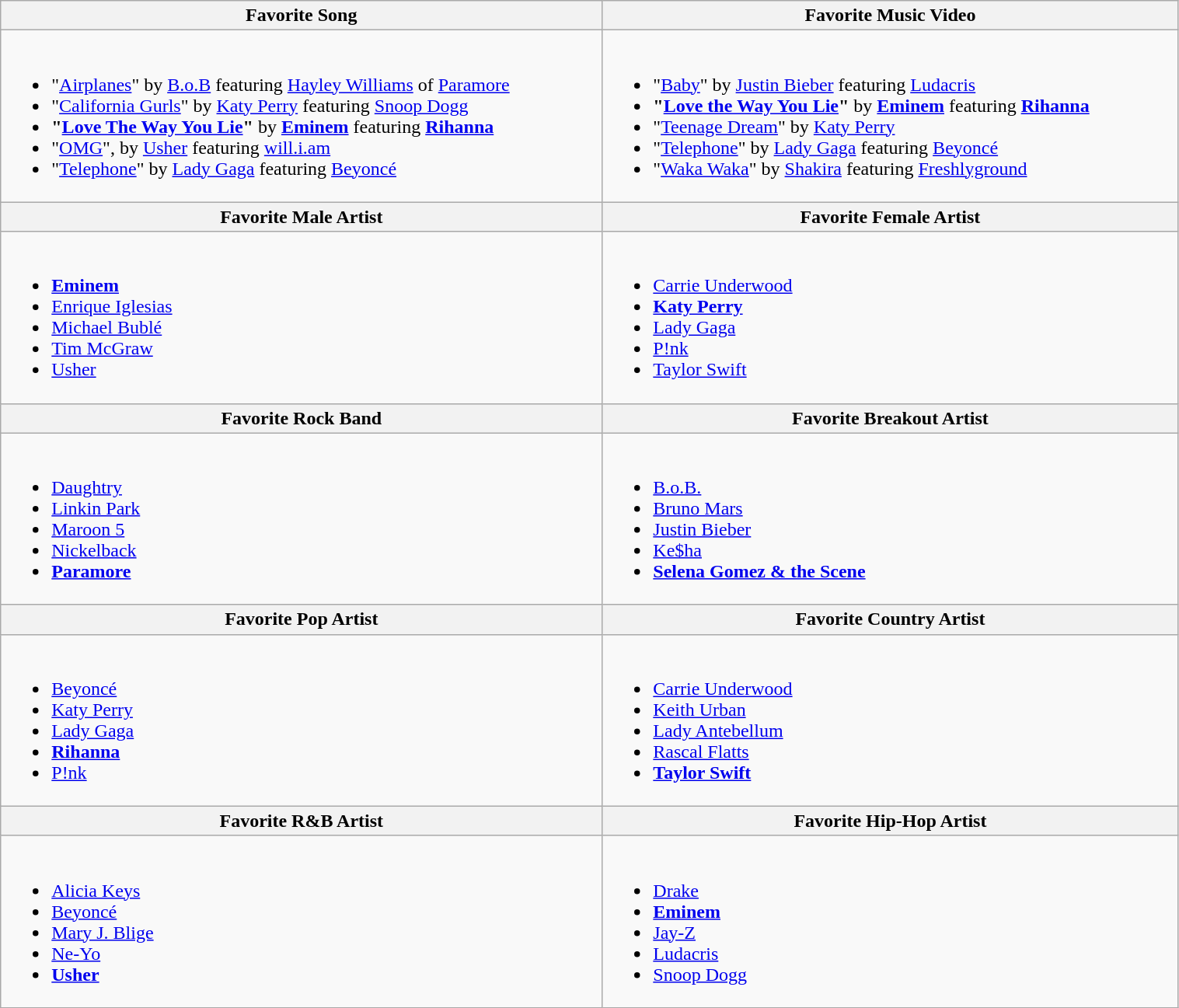<table class="wikitable" width=80%>
<tr>
<th>Favorite Song</th>
<th>Favorite Music Video</th>
</tr>
<tr>
<td valign="top"><br><ul><li>"<a href='#'>Airplanes</a>" by <a href='#'>B.o.B</a> featuring <a href='#'>Hayley Williams</a> of <a href='#'>Paramore</a></li><li>"<a href='#'>California Gurls</a>" by <a href='#'>Katy Perry</a> featuring <a href='#'>Snoop Dogg</a></li><li><strong>"<a href='#'>Love The Way You Lie</a>"</strong> by <strong><a href='#'>Eminem</a></strong> featuring <strong><a href='#'>Rihanna</a></strong></li><li>"<a href='#'>OMG</a>", by <a href='#'>Usher</a> featuring <a href='#'>will.i.am</a></li><li>"<a href='#'>Telephone</a>" by <a href='#'>Lady Gaga</a> featuring <a href='#'>Beyoncé</a></li></ul></td>
<td valign="top"><br><ul><li>"<a href='#'>Baby</a>" by <a href='#'>Justin Bieber</a> featuring <a href='#'>Ludacris</a></li><li><strong>"<a href='#'>Love the Way You Lie</a>"</strong> by <strong><a href='#'>Eminem</a></strong> featuring <strong><a href='#'>Rihanna</a></strong></li><li>"<a href='#'>Teenage Dream</a>" by <a href='#'>Katy Perry</a></li><li>"<a href='#'>Telephone</a>" by <a href='#'>Lady Gaga</a> featuring <a href='#'>Beyoncé</a></li><li>"<a href='#'>Waka Waka</a>" by <a href='#'>Shakira</a> featuring <a href='#'>Freshlyground</a></li></ul></td>
</tr>
<tr>
<th>Favorite Male Artist</th>
<th>Favorite Female Artist</th>
</tr>
<tr>
<td valign="top"><br><ul><li><strong><a href='#'>Eminem</a></strong></li><li><a href='#'>Enrique Iglesias</a></li><li><a href='#'>Michael Bublé</a></li><li><a href='#'>Tim McGraw</a></li><li><a href='#'>Usher</a></li></ul></td>
<td valign="top"><br><ul><li><a href='#'>Carrie Underwood</a></li><li><strong><a href='#'>Katy Perry</a></strong></li><li><a href='#'>Lady Gaga</a></li><li><a href='#'>P!nk</a></li><li><a href='#'>Taylor Swift</a></li></ul></td>
</tr>
<tr>
<th>Favorite Rock Band</th>
<th>Favorite Breakout Artist</th>
</tr>
<tr>
<td valign="top"><br><ul><li><a href='#'>Daughtry</a></li><li><a href='#'>Linkin Park</a></li><li><a href='#'>Maroon 5</a></li><li><a href='#'>Nickelback</a></li><li><strong><a href='#'>Paramore</a></strong></li></ul></td>
<td valign="top"><br><ul><li><a href='#'>B.o.B.</a></li><li><a href='#'>Bruno Mars</a></li><li><a href='#'>Justin Bieber</a></li><li><a href='#'>Ke$ha</a></li><li><strong><a href='#'>Selena Gomez & the Scene</a></strong></li></ul></td>
</tr>
<tr>
<th>Favorite Pop Artist</th>
<th>Favorite Country Artist</th>
</tr>
<tr>
<td valign="top"><br><ul><li><a href='#'>Beyoncé</a></li><li><a href='#'>Katy Perry</a></li><li><a href='#'>Lady Gaga</a></li><li><strong><a href='#'>Rihanna</a></strong></li><li><a href='#'>P!nk</a></li></ul></td>
<td valign="top"><br><ul><li><a href='#'>Carrie Underwood</a></li><li><a href='#'>Keith Urban</a></li><li><a href='#'>Lady Antebellum</a></li><li><a href='#'>Rascal Flatts</a></li><li><strong><a href='#'>Taylor Swift</a></strong></li></ul></td>
</tr>
<tr>
<th>Favorite R&B Artist</th>
<th>Favorite Hip-Hop Artist</th>
</tr>
<tr>
<td valign="top"><br><ul><li><a href='#'>Alicia Keys</a></li><li><a href='#'>Beyoncé</a></li><li><a href='#'>Mary J. Blige</a></li><li><a href='#'>Ne-Yo</a></li><li><strong><a href='#'>Usher</a></strong></li></ul></td>
<td valign="top"><br><ul><li><a href='#'>Drake</a></li><li><strong><a href='#'>Eminem</a></strong></li><li><a href='#'>Jay-Z</a></li><li><a href='#'>Ludacris</a></li><li><a href='#'>Snoop Dogg</a></li></ul></td>
</tr>
</table>
